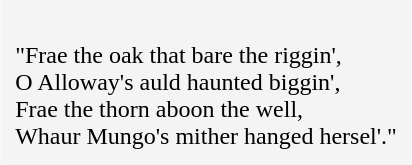<table cellpadding=10 border="0" align=center>
<tr>
<td bgcolor=#f4f4f4><br>"Frae the oak that bare the riggin',<br>
O Alloway's auld haunted biggin',<br>
Frae the thorn aboon the well,<br>
Whaur Mungo's mither hanged hersel'."<br></td>
</tr>
</table>
